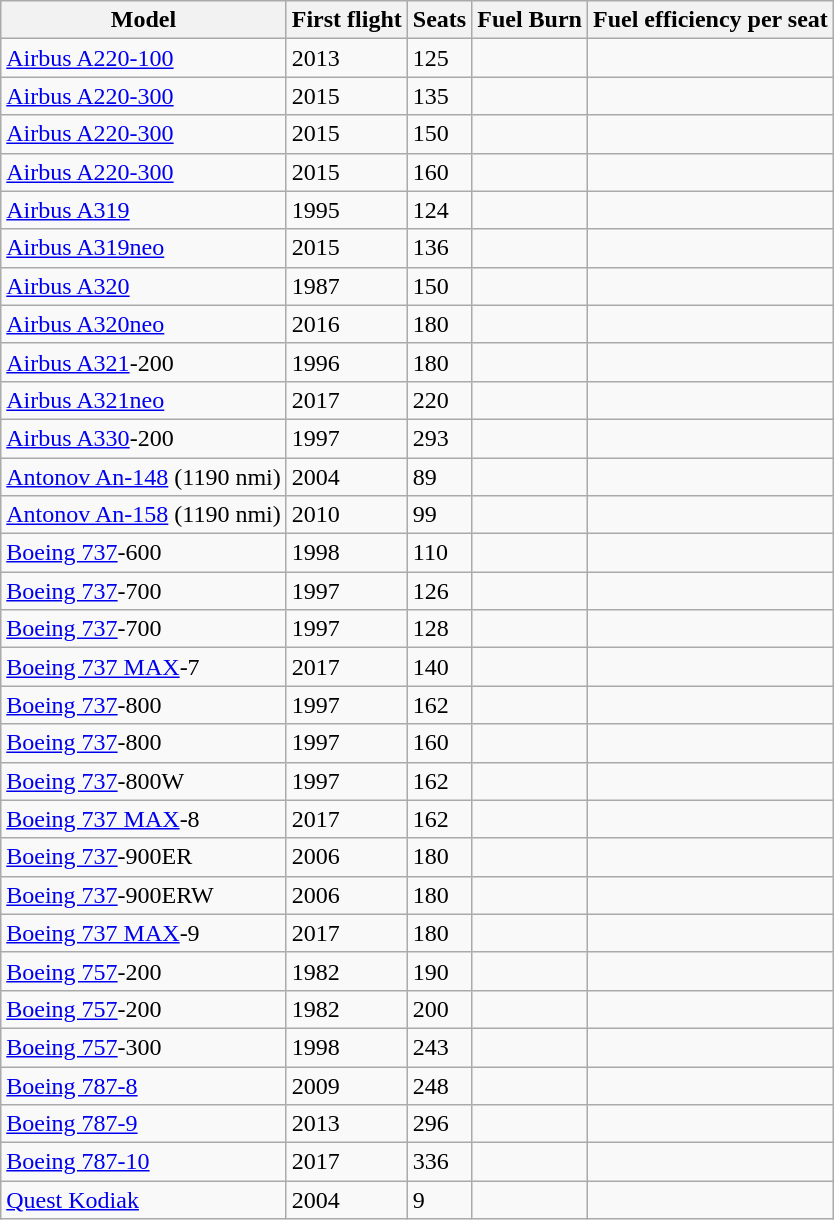<table class="wikitable sortable">
<tr>
<th>Model</th>
<th>First flight</th>
<th>Seats</th>
<th>Fuel Burn</th>
<th>Fuel efficiency per seat</th>
</tr>
<tr>
<td><a href='#'>Airbus A220-100</a></td>
<td>2013</td>
<td>125</td>
<td></td>
<td></td>
</tr>
<tr>
<td><a href='#'>Airbus A220-300</a></td>
<td>2015</td>
<td>135</td>
<td><br></td>
<td><br></td>
</tr>
<tr>
<td><a href='#'>Airbus A220-300</a></td>
<td>2015</td>
<td>150</td>
<td><br></td>
<td><br></td>
</tr>
<tr>
<td><a href='#'>Airbus A220-300</a></td>
<td>2015</td>
<td>160</td>
<td></td>
<td></td>
</tr>
<tr>
<td><a href='#'>Airbus A319</a></td>
<td>1995</td>
<td>124</td>
<td><br></td>
<td><br></td>
</tr>
<tr>
<td><a href='#'>Airbus A319neo</a></td>
<td>2015</td>
<td>136</td>
<td><br></td>
<td><br></td>
</tr>
<tr>
<td><a href='#'>Airbus A320</a></td>
<td>1987</td>
<td>150</td>
<td><br></td>
<td><br></td>
</tr>
<tr>
<td><a href='#'>Airbus A320neo</a></td>
<td>2016</td>
<td>180</td>
<td><br></td>
<td><br></td>
</tr>
<tr>
<td><a href='#'>Airbus A321</a>-200</td>
<td>1996</td>
<td>180</td>
<td><br></td>
<td><br></td>
</tr>
<tr>
<td><a href='#'>Airbus A321neo</a></td>
<td>2017</td>
<td>220</td>
<td><br></td>
<td><br></td>
</tr>
<tr>
<td><a href='#'>Airbus A330</a>-200</td>
<td>1997</td>
<td>293</td>
<td><br></td>
<td><br></td>
</tr>
<tr>
<td><a href='#'>Antonov An-148</a> (1190 nmi)</td>
<td>2004</td>
<td>89</td>
<td></td>
<td><br></td>
</tr>
<tr>
<td><a href='#'>Antonov An-158</a> (1190 nmi)</td>
<td>2010</td>
<td>99</td>
<td></td>
<td><br></td>
</tr>
<tr>
<td><a href='#'>Boeing 737</a>-600</td>
<td>1998</td>
<td>110</td>
<td></td>
<td><br></td>
</tr>
<tr>
<td><a href='#'>Boeing 737</a>-700</td>
<td>1997</td>
<td>126</td>
<td></td>
<td><br></td>
</tr>
<tr>
<td><a href='#'>Boeing 737</a>-700</td>
<td>1997</td>
<td>128</td>
<td><br></td>
<td><br></td>
</tr>
<tr>
<td><a href='#'>Boeing 737 MAX</a>-7</td>
<td>2017</td>
<td>140</td>
<td><br></td>
<td><br></td>
</tr>
<tr>
<td><a href='#'>Boeing 737</a>-800</td>
<td>1997</td>
<td>162</td>
<td></td>
<td><br></td>
</tr>
<tr>
<td><a href='#'>Boeing 737</a>-800</td>
<td>1997</td>
<td>160</td>
<td><br></td>
<td><br></td>
</tr>
<tr>
<td><a href='#'>Boeing 737</a>-800W</td>
<td>1997</td>
<td>162</td>
<td></td>
<td><br></td>
</tr>
<tr>
<td><a href='#'>Boeing 737 MAX</a>-8</td>
<td>2017</td>
<td>162</td>
<td></td>
<td><br></td>
</tr>
<tr>
<td><a href='#'>Boeing 737</a>-900ER</td>
<td>2006</td>
<td>180</td>
<td></td>
<td><br></td>
</tr>
<tr>
<td><a href='#'>Boeing 737</a>-900ERW</td>
<td>2006</td>
<td>180</td>
<td></td>
<td><br></td>
</tr>
<tr>
<td><a href='#'>Boeing 737 MAX</a>-9</td>
<td>2017</td>
<td>180</td>
<td></td>
<td><br></td>
</tr>
<tr>
<td><a href='#'>Boeing 757</a>-200</td>
<td>1982</td>
<td>190</td>
<td><br></td>
<td><br></td>
</tr>
<tr>
<td><a href='#'>Boeing 757</a>-200</td>
<td>1982</td>
<td>200</td>
<td><br></td>
<td><br></td>
</tr>
<tr>
<td><a href='#'>Boeing 757</a>-300</td>
<td>1998</td>
<td>243</td>
<td><br></td>
<td><br></td>
</tr>
<tr>
<td><a href='#'>Boeing 787-8</a></td>
<td>2009</td>
<td>248</td>
<td><br></td>
<td><br></td>
</tr>
<tr>
<td><a href='#'>Boeing 787-9</a></td>
<td>2013</td>
<td>296</td>
<td><br></td>
<td><br></td>
</tr>
<tr>
<td><a href='#'>Boeing 787-10</a></td>
<td>2017</td>
<td>336</td>
<td><br></td>
<td><br></td>
</tr>
<tr>
<td><a href='#'>Quest Kodiak</a></td>
<td>2004</td>
<td>9</td>
<td><br></td>
<td></td>
</tr>
</table>
